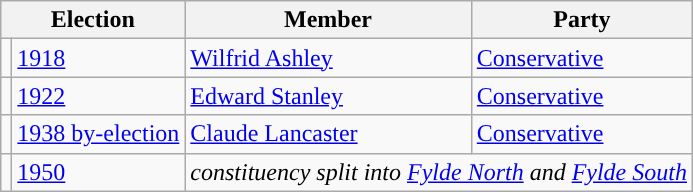<table class="wikitable">
<tr>
<th colspan="2">Election</th>
<th>Member</th>
<th>Party</th>
</tr>
<tr>
<td style="color:inherit;background-color: "></td>
<td><a href='#'>1918</a></td>
<td><a href='#'>Wilfrid Ashley</a></td>
<td><a href='#'>Conservative</a></td>
</tr>
<tr>
<td style="color:inherit;background-color: "></td>
<td><a href='#'>1922</a></td>
<td><a href='#'>Edward Stanley</a></td>
<td><a href='#'>Conservative</a></td>
</tr>
<tr>
<td style="color:inherit;background-color: "></td>
<td><a href='#'>1938 by-election</a></td>
<td><a href='#'>Claude Lancaster</a></td>
<td><a href='#'>Conservative</a></td>
</tr>
<tr>
<td></td>
<td><a href='#'>1950</a></td>
<td colspan="2"><em>constituency split into <a href='#'>Fylde North</a> and <a href='#'>Fylde South</a></em></td>
</tr>
</table>
